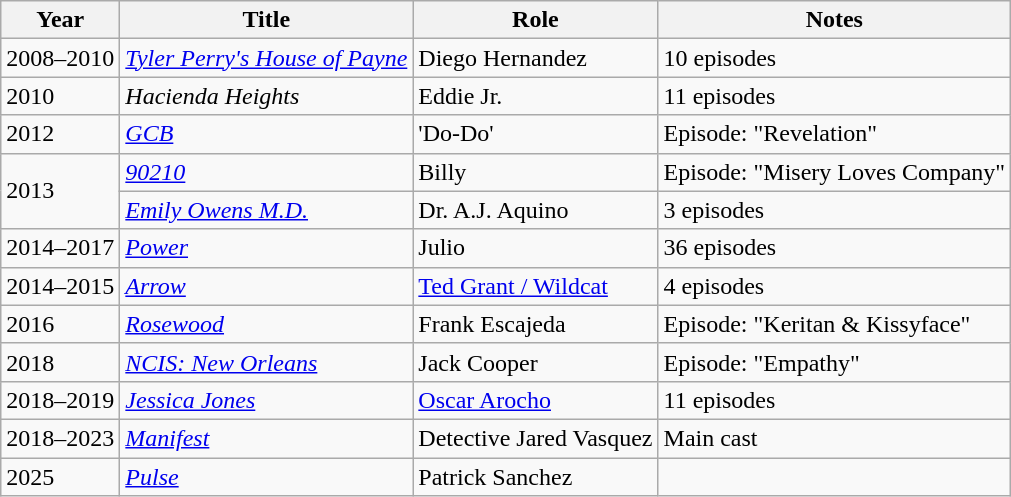<table class="wikitable sortable">
<tr>
<th>Year</th>
<th>Title</th>
<th>Role</th>
<th class="unsortable">Notes</th>
</tr>
<tr>
<td>2008–2010</td>
<td><em><a href='#'>Tyler Perry's House of Payne</a></em></td>
<td>Diego Hernandez</td>
<td>10 episodes</td>
</tr>
<tr>
<td>2010</td>
<td><em>Hacienda Heights</em></td>
<td>Eddie Jr.</td>
<td>11 episodes</td>
</tr>
<tr>
<td>2012</td>
<td><em><a href='#'>GCB</a></em></td>
<td>'Do-Do'</td>
<td>Episode: "Revelation"</td>
</tr>
<tr>
<td rowspan="2">2013</td>
<td><em><a href='#'>90210</a></em></td>
<td>Billy</td>
<td>Episode: "Misery Loves Company"</td>
</tr>
<tr>
<td><em><a href='#'>Emily Owens M.D.</a></em></td>
<td>Dr. A.J. Aquino</td>
<td>3 episodes</td>
</tr>
<tr>
<td>2014–2017</td>
<td><em><a href='#'>Power</a></em></td>
<td>Julio</td>
<td>36 episodes</td>
</tr>
<tr>
<td>2014–2015</td>
<td><em><a href='#'>Arrow</a></em></td>
<td><a href='#'>Ted Grant / Wildcat</a></td>
<td>4 episodes</td>
</tr>
<tr>
<td>2016</td>
<td><em><a href='#'>Rosewood</a></em></td>
<td>Frank Escajeda</td>
<td>Episode: "Keritan & Kissyface"</td>
</tr>
<tr>
<td>2018</td>
<td><em><a href='#'>NCIS: New Orleans</a></em></td>
<td>Jack Cooper</td>
<td>Episode: "Empathy"</td>
</tr>
<tr>
<td>2018–2019</td>
<td><em><a href='#'>Jessica Jones</a></em></td>
<td><a href='#'>Oscar Arocho</a></td>
<td>11 episodes</td>
</tr>
<tr>
<td>2018–2023</td>
<td><em><a href='#'>Manifest</a></em></td>
<td>Detective Jared Vasquez</td>
<td>Main cast</td>
</tr>
<tr>
<td>2025</td>
<td><em><a href='#'>Pulse</a></em></td>
<td>Patrick Sanchez</td>
<td></td>
</tr>
</table>
